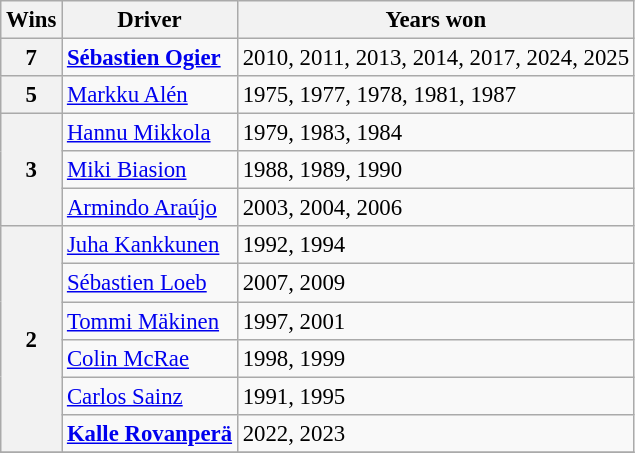<table class="wikitable" style="font-size: 95%;">
<tr>
<th>Wins</th>
<th>Driver</th>
<th>Years won</th>
</tr>
<tr>
<th>7</th>
<td> <strong><a href='#'>Sébastien Ogier</a></strong></td>
<td>2010, 2011, 2013, 2014, 2017, 2024, 2025</td>
</tr>
<tr>
<th rowspan="1">5</th>
<td> <a href='#'>Markku Alén</a></td>
<td>1975, 1977, 1978, 1981, 1987</td>
</tr>
<tr>
<th rowspan="3">3</th>
<td> <a href='#'>Hannu Mikkola</a></td>
<td>1979, 1983, 1984</td>
</tr>
<tr>
<td> <a href='#'>Miki Biasion</a></td>
<td>1988, 1989, 1990</td>
</tr>
<tr>
<td> <a href='#'>Armindo Araújo</a></td>
<td><span>2003</span>, <span>2004</span>, <span>2006</span></td>
</tr>
<tr>
<th rowspan="6">2</th>
<td> <a href='#'>Juha Kankkunen</a></td>
<td>1992, 1994</td>
</tr>
<tr>
<td> <a href='#'>Sébastien Loeb</a></td>
<td>2007, 2009</td>
</tr>
<tr>
<td> <a href='#'>Tommi Mäkinen</a></td>
<td>1997, 2001</td>
</tr>
<tr>
<td> <a href='#'>Colin McRae</a></td>
<td>1998, 1999</td>
</tr>
<tr>
<td> <a href='#'>Carlos Sainz</a></td>
<td>1991, 1995</td>
</tr>
<tr>
<td> <strong><a href='#'>Kalle Rovanperä</a></strong></td>
<td>2022, 2023</td>
</tr>
<tr>
</tr>
</table>
